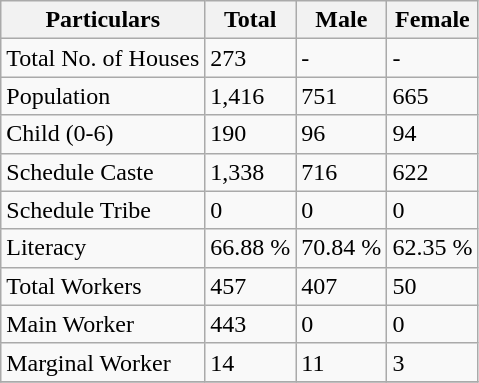<table class="wikitable sortable">
<tr>
<th>Particulars</th>
<th>Total</th>
<th>Male</th>
<th>Female</th>
</tr>
<tr>
<td>Total No. of Houses</td>
<td>273</td>
<td>-</td>
<td>-</td>
</tr>
<tr>
<td>Population</td>
<td>1,416</td>
<td>751</td>
<td>665</td>
</tr>
<tr>
<td>Child (0-6)</td>
<td>190</td>
<td>96</td>
<td>94</td>
</tr>
<tr>
<td>Schedule Caste</td>
<td>1,338</td>
<td>716</td>
<td>622</td>
</tr>
<tr>
<td>Schedule Tribe</td>
<td>0</td>
<td>0</td>
<td>0</td>
</tr>
<tr>
<td>Literacy</td>
<td>66.88 %</td>
<td>70.84 %</td>
<td>62.35 %</td>
</tr>
<tr>
<td>Total Workers</td>
<td>457</td>
<td>407</td>
<td>50</td>
</tr>
<tr>
<td>Main Worker</td>
<td>443</td>
<td>0</td>
<td>0</td>
</tr>
<tr>
<td>Marginal Worker</td>
<td>14</td>
<td>11</td>
<td>3</td>
</tr>
<tr>
</tr>
</table>
